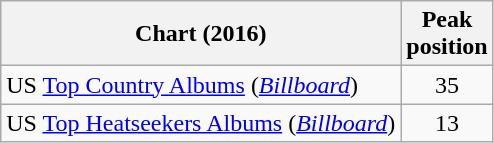<table class="wikitable">
<tr>
<th>Chart (2016)</th>
<th>Peak<br>position</th>
</tr>
<tr>
<td>US <a href='#'>Top Country Albums</a> (<em><a href='#'>Billboard</a></em>)</td>
<td style="text-align:center;">35</td>
</tr>
<tr>
<td>US <a href='#'>Top Heatseekers Albums</a> (<em><a href='#'>Billboard</a></em>)</td>
<td style="text-align:center;">13</td>
</tr>
</table>
